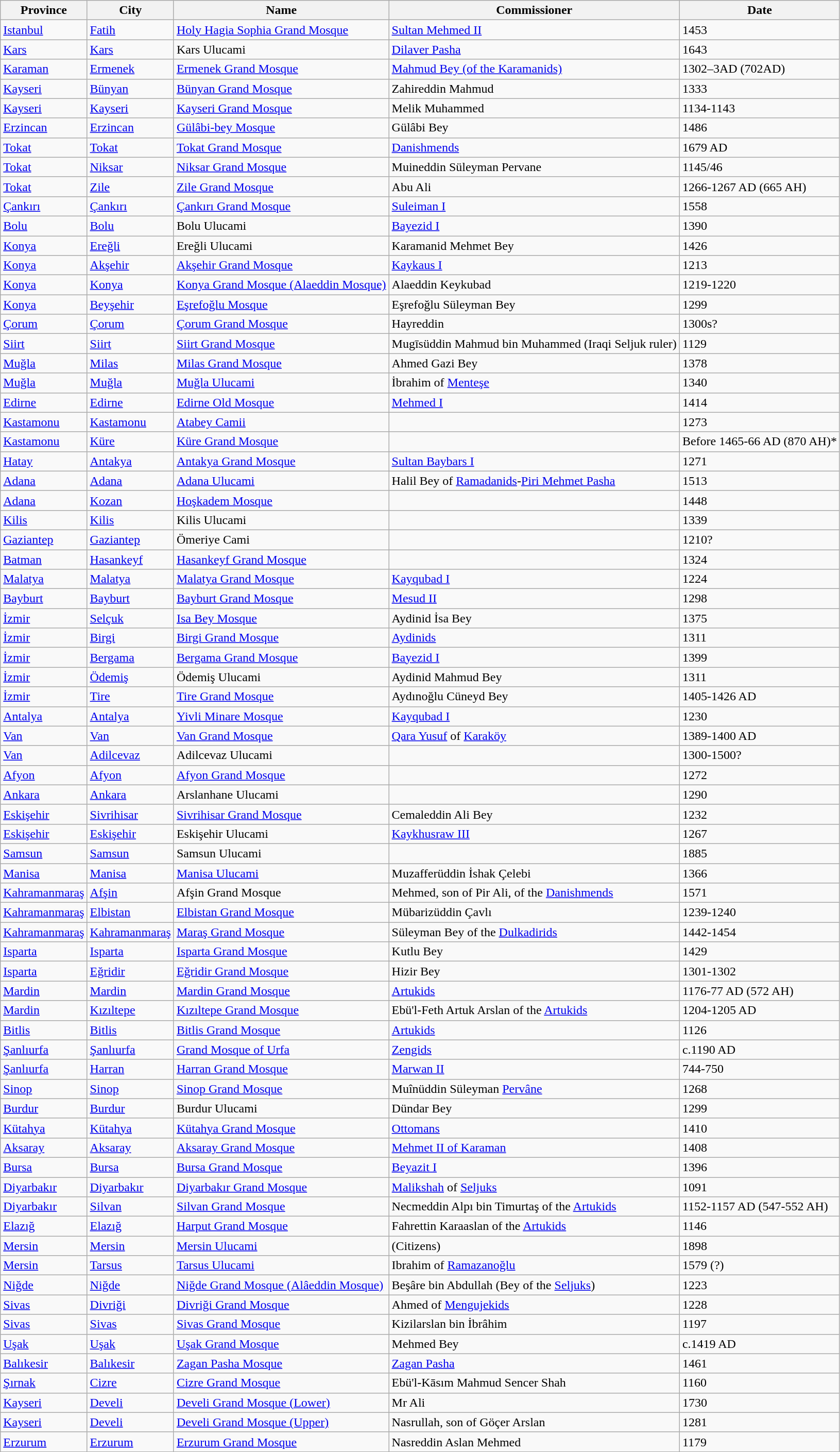<table class="sortable wikitable">
<tr>
<th>Province</th>
<th>City</th>
<th>Name</th>
<th>Commissioner</th>
<th>Date</th>
</tr>
<tr>
<td><a href='#'>Istanbul</a></td>
<td><a href='#'>Fatih</a></td>
<td><a href='#'>Holy Hagia Sophia Grand Mosque</a></td>
<td><a href='#'>Sultan Mehmed II</a></td>
<td>1453</td>
</tr>
<tr>
<td><a href='#'>Kars</a></td>
<td><a href='#'>Kars</a></td>
<td>Kars Ulucami</td>
<td><a href='#'>Dilaver Pasha</a></td>
<td>1643</td>
</tr>
<tr>
<td><a href='#'>Karaman</a></td>
<td><a href='#'>Ermenek</a></td>
<td><a href='#'>Ermenek Grand Mosque</a></td>
<td><a href='#'>Mahmud Bey (of the Karamanids)</a></td>
<td>1302–3AD (702AD)</td>
</tr>
<tr>
<td><a href='#'>Kayseri</a></td>
<td><a href='#'>Bünyan</a></td>
<td><a href='#'>Bünyan Grand Mosque</a></td>
<td>Zahireddin Mahmud</td>
<td>1333</td>
</tr>
<tr>
<td><a href='#'>Kayseri</a></td>
<td><a href='#'>Kayseri</a></td>
<td><a href='#'>Kayseri Grand Mosque</a></td>
<td>Melik Muhammed</td>
<td>1134-1143</td>
</tr>
<tr>
<td><a href='#'>Erzincan</a></td>
<td><a href='#'>Erzincan</a></td>
<td><a href='#'>Gülâbi-bey Mosque</a></td>
<td>Gülâbi Bey</td>
<td>1486</td>
</tr>
<tr>
<td><a href='#'>Tokat</a></td>
<td><a href='#'>Tokat</a></td>
<td><a href='#'>Tokat Grand Mosque</a></td>
<td><a href='#'>Danishmends</a></td>
<td>1679 AD</td>
</tr>
<tr>
<td><a href='#'>Tokat</a></td>
<td><a href='#'>Niksar</a></td>
<td><a href='#'>Niksar Grand Mosque</a></td>
<td>Muineddin Süleyman Pervane</td>
<td>1145/46</td>
</tr>
<tr>
<td><a href='#'>Tokat</a></td>
<td><a href='#'>Zile</a></td>
<td><a href='#'>Zile Grand Mosque</a></td>
<td>Abu Ali</td>
<td>1266-1267 AD (665 AH)</td>
</tr>
<tr>
<td><a href='#'>Çankırı</a></td>
<td><a href='#'>Çankırı</a></td>
<td><a href='#'>Çankırı Grand Mosque</a></td>
<td><a href='#'>Suleiman I</a></td>
<td>1558</td>
</tr>
<tr>
<td><a href='#'>Bolu</a></td>
<td><a href='#'>Bolu</a></td>
<td>Bolu Ulucami</td>
<td><a href='#'>Bayezid I</a></td>
<td>1390</td>
</tr>
<tr>
<td><a href='#'>Konya</a></td>
<td><a href='#'>Ereğli</a></td>
<td>Ereğli Ulucami</td>
<td>Karamanid Mehmet Bey</td>
<td>1426</td>
</tr>
<tr>
<td><a href='#'>Konya</a></td>
<td><a href='#'>Akşehir</a></td>
<td><a href='#'>Akşehir Grand Mosque</a></td>
<td><a href='#'>Kaykaus I</a></td>
<td>1213</td>
</tr>
<tr>
<td><a href='#'>Konya</a></td>
<td><a href='#'>Konya</a></td>
<td><a href='#'>Konya Grand Mosque (Alaeddin Mosque)</a></td>
<td>Alaeddin Keykubad</td>
<td>1219-1220</td>
</tr>
<tr>
<td><a href='#'>Konya</a></td>
<td><a href='#'>Beyşehir</a></td>
<td><a href='#'>Eşrefoğlu Mosque</a></td>
<td>Eşrefoğlu Süleyman Bey</td>
<td>1299</td>
</tr>
<tr>
<td><a href='#'>Çorum</a></td>
<td><a href='#'>Çorum </a></td>
<td><a href='#'>Çorum Grand Mosque</a></td>
<td>Hayreddin</td>
<td>1300s?</td>
</tr>
<tr>
<td><a href='#'>Siirt</a></td>
<td><a href='#'>Siirt</a></td>
<td><a href='#'>Siirt Grand Mosque</a></td>
<td>Mugīsüddin Mahmud bin Muhammed (Iraqi Seljuk ruler)</td>
<td>1129</td>
</tr>
<tr>
<td><a href='#'>Muğla</a></td>
<td><a href='#'>Milas</a></td>
<td><a href='#'>Milas Grand Mosque</a></td>
<td>Ahmed Gazi Bey</td>
<td>1378</td>
</tr>
<tr>
<td><a href='#'>Muğla</a></td>
<td><a href='#'>Muğla</a></td>
<td><a href='#'>Muğla Ulucami</a></td>
<td>İbrahim of <a href='#'>Menteşe</a></td>
<td>1340</td>
</tr>
<tr>
<td><a href='#'>Edirne</a></td>
<td><a href='#'>Edirne</a></td>
<td><a href='#'>Edirne Old Mosque</a></td>
<td><a href='#'>Mehmed I</a></td>
<td>1414</td>
</tr>
<tr>
<td><a href='#'>Kastamonu</a></td>
<td><a href='#'>Kastamonu</a></td>
<td><a href='#'>Atabey Camii</a></td>
<td></td>
<td>1273</td>
</tr>
<tr>
<td><a href='#'>Kastamonu</a></td>
<td><a href='#'>Küre</a></td>
<td><a href='#'>Küre Grand Mosque</a></td>
<td></td>
<td>Before 1465-66 AD (870 AH)*</td>
</tr>
<tr>
<td><a href='#'>Hatay</a></td>
<td><a href='#'>Antakya</a></td>
<td><a href='#'>Antakya Grand Mosque</a></td>
<td><a href='#'>Sultan Baybars I</a></td>
<td>1271</td>
</tr>
<tr>
<td><a href='#'>Adana</a></td>
<td><a href='#'>Adana</a></td>
<td><a href='#'>Adana Ulucami</a></td>
<td>Halil Bey of <a href='#'>Ramadanids</a>-<a href='#'>Piri Mehmet Pasha</a></td>
<td>1513</td>
</tr>
<tr>
<td><a href='#'>Adana</a></td>
<td><a href='#'>Kozan</a></td>
<td><a href='#'>Hoşkadem Mosque</a></td>
<td></td>
<td>1448</td>
</tr>
<tr>
<td><a href='#'>Kilis</a></td>
<td><a href='#'>Kilis</a></td>
<td>Kilis Ulucami</td>
<td></td>
<td>1339</td>
</tr>
<tr>
<td><a href='#'>Gaziantep</a></td>
<td><a href='#'>Gaziantep</a></td>
<td>Ömeriye Cami</td>
<td></td>
<td>1210?</td>
</tr>
<tr>
<td><a href='#'>Batman</a></td>
<td><a href='#'>Hasankeyf</a></td>
<td><a href='#'>Hasankeyf Grand Mosque</a></td>
<td></td>
<td>1324</td>
</tr>
<tr>
<td><a href='#'>Malatya</a></td>
<td><a href='#'>Malatya</a></td>
<td><a href='#'>Malatya Grand Mosque</a></td>
<td><a href='#'>Kayqubad I</a></td>
<td>1224</td>
</tr>
<tr>
<td><a href='#'>Bayburt</a></td>
<td><a href='#'>Bayburt</a></td>
<td><a href='#'>Bayburt Grand Mosque</a></td>
<td><a href='#'>Mesud II</a></td>
<td>1298</td>
</tr>
<tr>
<td><a href='#'>İzmir</a></td>
<td><a href='#'>Selçuk</a></td>
<td><a href='#'>Isa Bey Mosque</a></td>
<td>Aydinid İsa Bey</td>
<td>1375</td>
</tr>
<tr>
<td><a href='#'>İzmir</a></td>
<td><a href='#'>Birgi</a></td>
<td><a href='#'>Birgi Grand Mosque</a></td>
<td><a href='#'>Aydinids</a></td>
<td>1311</td>
</tr>
<tr>
<td><a href='#'>İzmir</a></td>
<td><a href='#'>Bergama</a></td>
<td><a href='#'>Bergama Grand Mosque</a></td>
<td><a href='#'>Bayezid I</a></td>
<td>1399</td>
</tr>
<tr>
<td><a href='#'>İzmir</a></td>
<td><a href='#'>Ödemiş</a></td>
<td>Ödemiş Ulucami</td>
<td>Aydinid Mahmud Bey</td>
<td>1311</td>
</tr>
<tr>
<td><a href='#'>İzmir</a></td>
<td><a href='#'>Tire</a></td>
<td><a href='#'>Tire Grand Mosque</a></td>
<td>Aydınoğlu Cüneyd Bey</td>
<td>1405-1426 AD</td>
</tr>
<tr>
<td><a href='#'>Antalya</a></td>
<td><a href='#'>Antalya</a></td>
<td><a href='#'>Yivli Minare Mosque</a></td>
<td><a href='#'>Kayqubad I</a></td>
<td>1230</td>
</tr>
<tr>
<td><a href='#'>Van</a></td>
<td><a href='#'>Van</a></td>
<td><a href='#'>Van Grand Mosque</a></td>
<td><a href='#'>Qara Yusuf</a> of <a href='#'>Karaköy</a></td>
<td>1389-1400 AD</td>
</tr>
<tr>
<td><a href='#'>Van</a></td>
<td><a href='#'>Adilcevaz</a></td>
<td>Adilcevaz Ulucami</td>
<td></td>
<td>1300-1500?</td>
</tr>
<tr>
<td><a href='#'>Afyon</a></td>
<td><a href='#'>Afyon</a></td>
<td><a href='#'>Afyon Grand Mosque</a></td>
<td></td>
<td>1272</td>
</tr>
<tr>
<td><a href='#'>Ankara</a></td>
<td><a href='#'>Ankara</a></td>
<td>Arslanhane Ulucami</td>
<td></td>
<td>1290</td>
</tr>
<tr>
<td><a href='#'>Eskişehir</a></td>
<td><a href='#'>Sivrihisar</a></td>
<td><a href='#'>Sivrihisar Grand Mosque</a></td>
<td>Cemaleddin Ali Bey</td>
<td>1232</td>
</tr>
<tr>
<td><a href='#'>Eskişehir</a></td>
<td><a href='#'>Eskişehir</a></td>
<td>Eskişehir Ulucami</td>
<td><a href='#'>Kaykhusraw III</a></td>
<td>1267</td>
</tr>
<tr>
<td><a href='#'>Samsun</a></td>
<td><a href='#'>Samsun</a></td>
<td>Samsun Ulucami</td>
<td></td>
<td>1885</td>
</tr>
<tr>
<td><a href='#'>Manisa</a></td>
<td><a href='#'>Manisa</a></td>
<td><a href='#'>Manisa Ulucami</a></td>
<td>Muzafferüddin İshak Çelebi</td>
<td>1366</td>
</tr>
<tr>
<td><a href='#'>Kahramanmaraş</a></td>
<td><a href='#'>Afşin</a></td>
<td>Afşin Grand Mosque</td>
<td>Mehmed, son of Pir Ali, of the <a href='#'>Danishmends</a></td>
<td>1571</td>
</tr>
<tr>
<td><a href='#'>Kahramanmaraş</a></td>
<td><a href='#'>Elbistan</a></td>
<td><a href='#'>Elbistan Grand Mosque</a></td>
<td>Mübarizüddin Çavlı</td>
<td>1239-1240</td>
</tr>
<tr>
<td><a href='#'>Kahramanmaraş</a></td>
<td><a href='#'>Kahramanmaraş</a></td>
<td><a href='#'>Maraş Grand Mosque</a></td>
<td>Süleyman Bey of the <a href='#'>Dulkadirids</a></td>
<td>1442-1454</td>
</tr>
<tr>
<td><a href='#'>Isparta</a></td>
<td><a href='#'>Isparta</a></td>
<td><a href='#'>Isparta Grand Mosque</a></td>
<td>Kutlu Bey</td>
<td>1429</td>
</tr>
<tr>
<td><a href='#'>Isparta</a></td>
<td><a href='#'>Eğridir</a></td>
<td><a href='#'>Eğridir Grand Mosque</a></td>
<td>Hizir Bey</td>
<td>1301-1302</td>
</tr>
<tr>
<td><a href='#'>Mardin</a></td>
<td><a href='#'>Mardin</a></td>
<td><a href='#'>Mardin Grand Mosque</a></td>
<td><a href='#'>Artukids</a></td>
<td>1176-77 AD (572 AH)</td>
</tr>
<tr>
<td><a href='#'>Mardin</a></td>
<td><a href='#'>Kızıltepe</a></td>
<td><a href='#'>Kızıltepe Grand Mosque</a></td>
<td>Ebü'l-Feth Artuk Arslan of the <a href='#'>Artukids</a></td>
<td>1204-1205 AD</td>
</tr>
<tr>
<td><a href='#'>Bitlis</a></td>
<td><a href='#'>Bitlis</a></td>
<td><a href='#'>Bitlis Grand Mosque</a></td>
<td><a href='#'>Artukids</a></td>
<td>1126</td>
</tr>
<tr>
<td><a href='#'>Şanlıurfa</a></td>
<td><a href='#'>Şanlıurfa</a></td>
<td><a href='#'>Grand Mosque of Urfa</a></td>
<td><a href='#'>Zengids</a></td>
<td>c.1190 AD</td>
</tr>
<tr>
<td><a href='#'>Şanlıurfa</a></td>
<td><a href='#'>Harran</a></td>
<td><a href='#'>Harran Grand Mosque</a></td>
<td><a href='#'>Marwan II</a></td>
<td>744-750</td>
</tr>
<tr>
<td><a href='#'>Sinop</a></td>
<td><a href='#'>Sinop</a></td>
<td><a href='#'>Sinop Grand Mosque</a></td>
<td>Muînüddin Süleyman <a href='#'>Pervâne</a></td>
<td>1268</td>
</tr>
<tr>
<td><a href='#'>Burdur</a></td>
<td><a href='#'>Burdur </a></td>
<td>Burdur Ulucami</td>
<td>Dündar Bey</td>
<td>1299</td>
</tr>
<tr>
<td><a href='#'>Kütahya</a></td>
<td><a href='#'>Kütahya</a></td>
<td><a href='#'>Kütahya Grand Mosque</a></td>
<td><a href='#'>Ottomans</a></td>
<td>1410</td>
</tr>
<tr>
<td><a href='#'>Aksaray</a></td>
<td><a href='#'>Aksaray</a></td>
<td><a href='#'>Aksaray Grand Mosque</a></td>
<td><a href='#'>Mehmet II of Karaman</a></td>
<td>1408</td>
</tr>
<tr>
<td><a href='#'>Bursa</a></td>
<td><a href='#'>Bursa</a></td>
<td><a href='#'>Bursa Grand Mosque</a></td>
<td><a href='#'>Beyazit I</a></td>
<td>1396</td>
</tr>
<tr>
<td><a href='#'>Diyarbakır</a></td>
<td><a href='#'>Diyarbakır</a></td>
<td><a href='#'>Diyarbakır Grand Mosque</a></td>
<td><a href='#'>Malikshah</a> of <a href='#'>Seljuks</a></td>
<td>1091</td>
</tr>
<tr>
<td><a href='#'>Diyarbakır</a></td>
<td><a href='#'>Silvan</a></td>
<td><a href='#'>Silvan Grand Mosque</a></td>
<td>Necmeddin Alpı bin Timurtaş of the <a href='#'>Artukids</a></td>
<td>1152-1157 AD (547-552 AH)</td>
</tr>
<tr>
<td><a href='#'>Elazığ</a></td>
<td><a href='#'>Elazığ</a></td>
<td><a href='#'>Harput Grand Mosque</a></td>
<td>Fahrettin Karaaslan of the <a href='#'>Artukids</a></td>
<td>1146</td>
</tr>
<tr>
<td><a href='#'>Mersin</a></td>
<td><a href='#'>Mersin</a></td>
<td><a href='#'>Mersin Ulucami</a></td>
<td>(Citizens)</td>
<td>1898</td>
</tr>
<tr>
<td><a href='#'>Mersin</a></td>
<td><a href='#'>Tarsus</a></td>
<td><a href='#'>Tarsus Ulucami</a></td>
<td>Ibrahim of <a href='#'>Ramazanoğlu</a></td>
<td>1579 (?)</td>
</tr>
<tr>
<td><a href='#'>Niğde</a></td>
<td><a href='#'>Niğde</a></td>
<td><a href='#'>Niğde Grand Mosque (Alâeddin Mosque)</a></td>
<td>Beşâre bin Abdullah (Bey of the <a href='#'>Seljuks</a>)</td>
<td>1223</td>
</tr>
<tr>
<td><a href='#'>Sivas</a></td>
<td><a href='#'>Divriği</a></td>
<td><a href='#'>Divriği Grand Mosque</a></td>
<td>Ahmed of <a href='#'>Mengujekids</a></td>
<td>1228</td>
</tr>
<tr>
<td><a href='#'>Sivas</a></td>
<td><a href='#'>Sivas</a></td>
<td><a href='#'>Sivas Grand Mosque</a></td>
<td>Kizilarslan bin İbrâhim</td>
<td>1197</td>
</tr>
<tr>
<td><a href='#'>Uşak</a></td>
<td><a href='#'>Uşak</a></td>
<td><a href='#'>Uşak Grand Mosque</a></td>
<td>Mehmed Bey</td>
<td>c.1419 AD</td>
</tr>
<tr>
<td><a href='#'>Balıkesir</a></td>
<td><a href='#'>Balıkesir</a></td>
<td><a href='#'>Zagan Pasha Mosque</a></td>
<td><a href='#'>Zagan Pasha</a></td>
<td>1461</td>
</tr>
<tr>
<td><a href='#'>Şırnak</a></td>
<td><a href='#'>Cizre</a></td>
<td><a href='#'>Cizre Grand Mosque</a></td>
<td>Ebü'l-Kāsım Mahmud Sencer Shah</td>
<td>1160</td>
</tr>
<tr>
<td><a href='#'>Kayseri</a></td>
<td><a href='#'>Develi</a></td>
<td><a href='#'>Develi Grand Mosque (Lower)</a></td>
<td>Mr Ali</td>
<td>1730</td>
</tr>
<tr>
<td><a href='#'>Kayseri</a></td>
<td><a href='#'>Develi</a></td>
<td><a href='#'>Develi Grand Mosque (Upper)</a></td>
<td>Nasrullah, son of Göçer Arslan</td>
<td>1281</td>
</tr>
<tr>
<td><a href='#'>Erzurum</a></td>
<td><a href='#'>Erzurum</a></td>
<td><a href='#'>Erzurum Grand Mosque</a></td>
<td>Nasreddin Aslan Mehmed</td>
<td>1179</td>
</tr>
</table>
